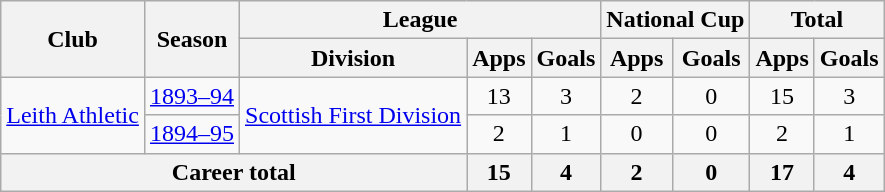<table class="wikitable" style="text-align: center">
<tr>
<th rowspan="2">Club</th>
<th rowspan="2">Season</th>
<th colspan="3">League</th>
<th colspan="2">National Cup</th>
<th colspan="2">Total</th>
</tr>
<tr>
<th>Division</th>
<th>Apps</th>
<th>Goals</th>
<th>Apps</th>
<th>Goals</th>
<th>Apps</th>
<th>Goals</th>
</tr>
<tr>
<td rowspan="2"><a href='#'>Leith Athletic</a></td>
<td><a href='#'>1893–94</a></td>
<td rowspan="2"><a href='#'>Scottish First Division</a></td>
<td>13</td>
<td>3</td>
<td>2</td>
<td>0</td>
<td>15</td>
<td>3</td>
</tr>
<tr>
<td><a href='#'>1894–95</a></td>
<td>2</td>
<td>1</td>
<td>0</td>
<td>0</td>
<td>2</td>
<td>1</td>
</tr>
<tr>
<th colspan="3">Career total</th>
<th>15</th>
<th>4</th>
<th>2</th>
<th>0</th>
<th>17</th>
<th>4</th>
</tr>
</table>
